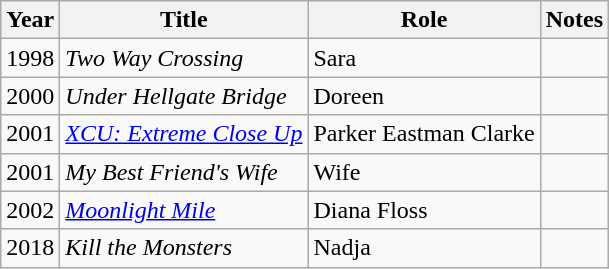<table class="wikitable sortable">
<tr>
<th>Year</th>
<th>Title</th>
<th>Role</th>
<th>Notes</th>
</tr>
<tr>
<td>1998</td>
<td><em>Two Way Crossing</em></td>
<td>Sara</td>
<td></td>
</tr>
<tr>
<td>2000</td>
<td><em>Under Hellgate Bridge</em></td>
<td>Doreen</td>
<td></td>
</tr>
<tr>
<td>2001</td>
<td><em><a href='#'>XCU: Extreme Close Up</a></em></td>
<td>Parker Eastman Clarke</td>
<td></td>
</tr>
<tr>
<td>2001</td>
<td><em>My Best Friend's Wife</em></td>
<td>Wife</td>
<td></td>
</tr>
<tr>
<td>2002</td>
<td><a href='#'><em>Moonlight Mile</em></a></td>
<td>Diana Floss</td>
<td></td>
</tr>
<tr>
<td>2018</td>
<td><em>Kill the Monsters</em></td>
<td>Nadja</td>
<td></td>
</tr>
</table>
